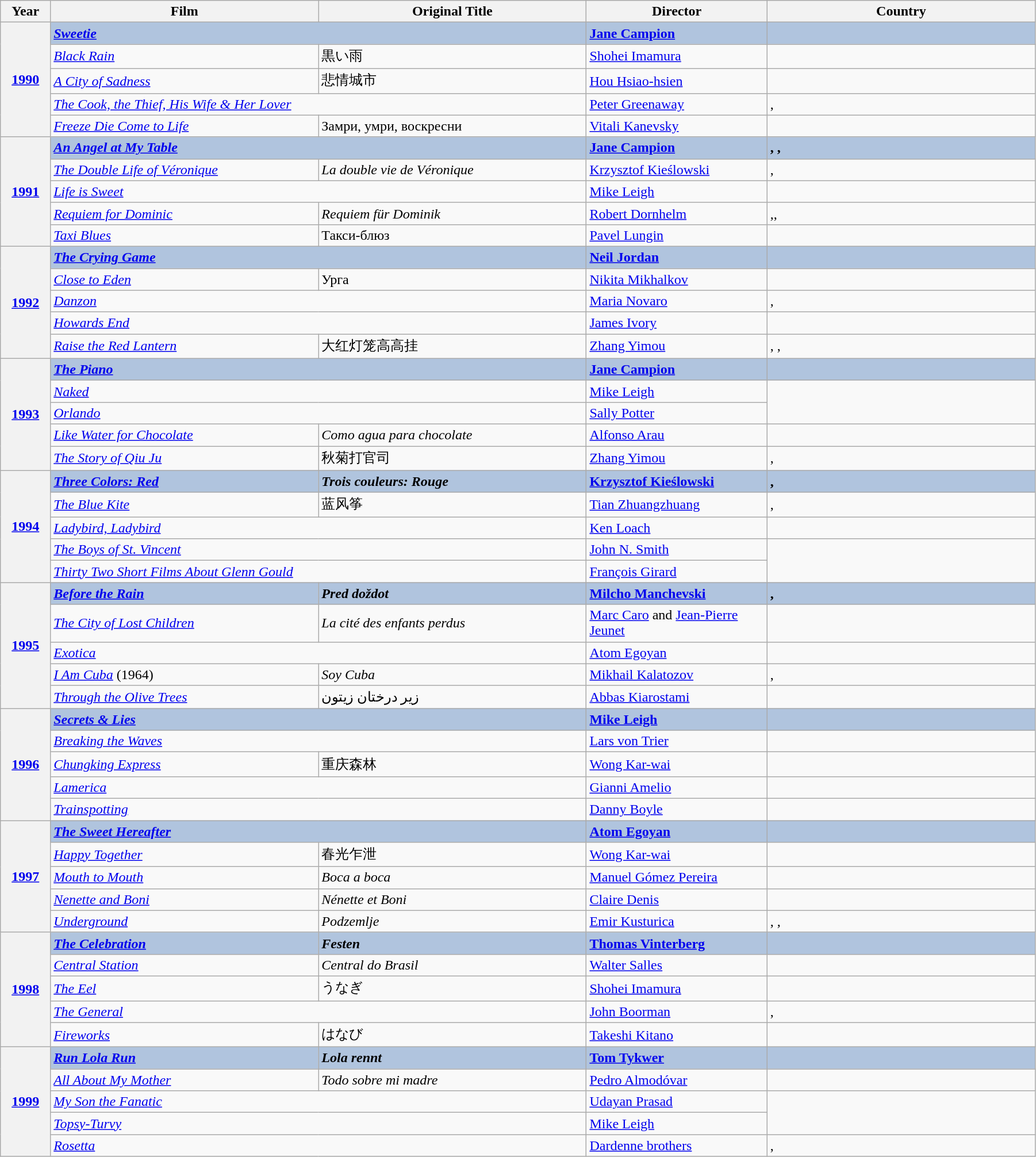<table class="wikitable" width="95%" cellpadding="5">
<tr>
<th width="50">Year</th>
<th width="300">Film</th>
<th width="300">Original Title</th>
<th width="200">Director</th>
<th width="300">Country</th>
</tr>
<tr>
<th rowspan="5" style="text-align:center;"><a href='#'>1990</a></th>
<td colspan="2" style="background:#B0C4DE;"><strong><em><a href='#'>Sweetie</a></em></strong></td>
<td style="background:#B0C4DE;"><strong><a href='#'>Jane Campion</a></strong></td>
<td style="background:#B0C4DE;"><strong></strong></td>
</tr>
<tr>
<td><em><a href='#'>Black Rain</a></em></td>
<td>黒い雨</td>
<td><a href='#'>Shohei Imamura</a></td>
<td></td>
</tr>
<tr>
<td><em><a href='#'>A City of Sadness</a></em></td>
<td>悲情城市</td>
<td><a href='#'>Hou Hsiao-hsien</a></td>
<td></td>
</tr>
<tr>
<td colspan="2"><em><a href='#'>The Cook, the Thief, His Wife & Her Lover</a></em></td>
<td><a href='#'>Peter Greenaway</a></td>
<td>, </td>
</tr>
<tr>
<td><em><a href='#'>Freeze Die Come to Life</a></em></td>
<td>Замри, умри, воскресни</td>
<td><a href='#'>Vitali Kanevsky</a></td>
<td></td>
</tr>
<tr>
<th rowspan="5" style="text-align:center;"><a href='#'>1991</a></th>
<td colspan="2" style="background:#B0C4DE;"><strong><em><a href='#'>An Angel at My Table</a></em></strong></td>
<td style="background:#B0C4DE;"><strong><a href='#'>Jane Campion</a></strong></td>
<td style="background:#B0C4DE;"><strong>, , </strong></td>
</tr>
<tr>
<td><em><a href='#'>The Double Life of Véronique</a></em></td>
<td><em>La double vie de Véronique</em></td>
<td><a href='#'>Krzysztof Kieślowski</a></td>
<td>, </td>
</tr>
<tr>
<td colspan="2"><em><a href='#'>Life is Sweet</a></em></td>
<td><a href='#'>Mike Leigh</a></td>
<td></td>
</tr>
<tr>
<td><em><a href='#'>Requiem for Dominic</a></em></td>
<td><em>Requiem für Dominik</em></td>
<td><a href='#'>Robert Dornhelm</a></td>
<td>,, </td>
</tr>
<tr>
<td><em><a href='#'>Taxi Blues</a></em></td>
<td>Такси-блюз</td>
<td><a href='#'>Pavel Lungin</a></td>
<td></td>
</tr>
<tr>
<th rowspan="5" style="text-align:center;"><a href='#'>1992</a></th>
<td colspan="2" style="background:#B0C4DE;"><strong><em><a href='#'>The Crying Game</a></em></strong></td>
<td style="background:#B0C4DE;"><strong><a href='#'>Neil Jordan</a></strong></td>
<td style="background:#B0C4DE;"><strong></strong></td>
</tr>
<tr>
<td><em><a href='#'>Close to Eden</a></em></td>
<td>Урга</td>
<td><a href='#'>Nikita Mikhalkov</a></td>
<td></td>
</tr>
<tr>
<td colspan="2"><em><a href='#'>Danzon</a></em></td>
<td><a href='#'>Maria Novaro</a></td>
<td>, </td>
</tr>
<tr>
<td colspan="2"><em><a href='#'>Howards End</a></em></td>
<td><a href='#'>James Ivory</a></td>
<td></td>
</tr>
<tr>
<td><em><a href='#'>Raise the Red Lantern</a></em></td>
<td>大红灯笼高高挂</td>
<td><a href='#'>Zhang Yimou</a></td>
<td>, , </td>
</tr>
<tr>
<th rowspan="5" style="text-align:center;"><a href='#'>1993</a></th>
<td colspan="2" style="background:#B0C4DE;"><strong><em><a href='#'>The Piano</a></em></strong></td>
<td style="background:#B0C4DE;"><strong><a href='#'>Jane Campion</a></strong></td>
<td style="background:#B0C4DE;"><strong></strong></td>
</tr>
<tr>
<td colspan="2"><em><a href='#'>Naked</a></em></td>
<td><a href='#'>Mike Leigh</a></td>
<td rowspan="2"></td>
</tr>
<tr>
<td colspan="2"><em><a href='#'>Orlando</a></em></td>
<td><a href='#'>Sally Potter</a></td>
</tr>
<tr>
<td><em><a href='#'>Like Water for Chocolate</a></em></td>
<td><em>Como agua para chocolate</em></td>
<td><a href='#'>Alfonso Arau</a></td>
<td></td>
</tr>
<tr>
<td><em><a href='#'>The Story of Qiu Ju</a></em></td>
<td>秋菊打官司</td>
<td><a href='#'>Zhang Yimou</a></td>
<td>, </td>
</tr>
<tr>
<th rowspan="5" style="text-align:center;"><a href='#'>1994</a></th>
<td style="background:#B0C4DE;"><strong><em><a href='#'>Three Colors: Red</a></em></strong></td>
<td style="background:#B0C4DE;"><strong><em>Trois couleurs: Rouge</em></strong></td>
<td style="background:#B0C4DE;"><strong><a href='#'>Krzysztof Kieślowski</a></strong></td>
<td style="background:#B0C4DE;"><strong>, </strong></td>
</tr>
<tr>
<td><em><a href='#'>The Blue Kite</a></em></td>
<td>蓝风筝</td>
<td><a href='#'>Tian Zhuangzhuang</a></td>
<td>, </td>
</tr>
<tr>
<td colspan="2"><em><a href='#'>Ladybird, Ladybird</a></em></td>
<td><a href='#'>Ken Loach</a></td>
<td></td>
</tr>
<tr>
<td colspan="2"><em><a href='#'>The Boys of St. Vincent</a></em></td>
<td><a href='#'>John N. Smith</a></td>
<td rowspan="2"></td>
</tr>
<tr>
<td colspan="2"><em><a href='#'>Thirty Two Short Films About Glenn Gould</a></em></td>
<td><a href='#'>François Girard</a></td>
</tr>
<tr>
<th rowspan="5" style="text-align:center;"><a href='#'>1995</a></th>
<td style="background:#B0C4DE;"><strong><em><a href='#'>Before the Rain</a></em></strong></td>
<td style="background:#B0C4DE;"><strong><em>Pred doždot</em></strong></td>
<td style="background:#B0C4DE;"><strong><a href='#'>Milcho Manchevski</a></strong></td>
<td style="background:#B0C4DE;"><strong>, </strong></td>
</tr>
<tr>
<td><em><a href='#'>The City of Lost Children</a></em></td>
<td><em>La cité des enfants perdus</em></td>
<td><a href='#'>Marc Caro</a> and <a href='#'>Jean-Pierre Jeunet</a></td>
<td></td>
</tr>
<tr>
<td colspan="2"><em><a href='#'>Exotica</a></em></td>
<td><a href='#'>Atom Egoyan</a></td>
<td></td>
</tr>
<tr>
<td><em><a href='#'>I Am Cuba</a></em> (1964)</td>
<td><em>Soy Cuba</em></td>
<td><a href='#'>Mikhail Kalatozov</a></td>
<td>, </td>
</tr>
<tr>
<td><em><a href='#'>Through the Olive Trees</a></em></td>
<td>زیر درختان زیتون</td>
<td><a href='#'>Abbas Kiarostami</a></td>
<td></td>
</tr>
<tr>
<th rowspan="5" style="text-align:center;"><a href='#'>1996</a></th>
<td colspan="2" style="background:#B0C4DE;"><strong><em><a href='#'>Secrets & Lies</a></em></strong></td>
<td style="background:#B0C4DE;"><strong><a href='#'>Mike Leigh</a></strong></td>
<td style="background:#B0C4DE;"><strong></strong></td>
</tr>
<tr>
<td colspan="2"><em><a href='#'>Breaking the Waves</a></em></td>
<td><a href='#'>Lars von Trier</a></td>
<td></td>
</tr>
<tr>
<td><em><a href='#'>Chungking Express</a></em></td>
<td>重庆森林</td>
<td><a href='#'>Wong Kar-wai</a></td>
<td></td>
</tr>
<tr>
<td colspan="2"><em><a href='#'>Lamerica</a></em></td>
<td><a href='#'>Gianni Amelio</a></td>
<td></td>
</tr>
<tr>
<td colspan="2"><em><a href='#'>Trainspotting</a></em></td>
<td><a href='#'>Danny Boyle</a></td>
<td></td>
</tr>
<tr>
<th rowspan="5" style="text-align:center;"><a href='#'>1997</a></th>
<td colspan="2" style="background:#B0C4DE;"><strong><em><a href='#'>The Sweet Hereafter</a></em></strong></td>
<td style="background:#B0C4DE;"><strong><a href='#'>Atom Egoyan</a></strong></td>
<td style="background:#B0C4DE;"><strong></strong></td>
</tr>
<tr>
<td><em><a href='#'>Happy Together</a></em></td>
<td>春光乍泄</td>
<td><a href='#'>Wong Kar-wai</a></td>
<td></td>
</tr>
<tr>
<td><em><a href='#'>Mouth to Mouth</a></em></td>
<td><em>Boca a boca</em></td>
<td><a href='#'>Manuel Gómez Pereira</a></td>
<td></td>
</tr>
<tr>
<td><em><a href='#'>Nenette and Boni</a></em></td>
<td><em>Nénette et Boni</em></td>
<td><a href='#'>Claire Denis</a></td>
<td></td>
</tr>
<tr>
<td><em><a href='#'>Underground</a></em></td>
<td><em>Podzemlje</em></td>
<td><a href='#'>Emir Kusturica</a></td>
<td>, , </td>
</tr>
<tr>
<th rowspan="5" style="text-align:center;"><a href='#'>1998</a></th>
<td style="background:#B0C4DE;"><strong><em><a href='#'>The Celebration</a></em></strong></td>
<td style="background:#B0C4DE;"><strong><em>Festen</em></strong></td>
<td style="background:#B0C4DE;"><strong><a href='#'>Thomas Vinterberg</a></strong></td>
<td style="background:#B0C4DE;"><strong></strong></td>
</tr>
<tr>
<td><em><a href='#'>Central Station</a></em></td>
<td><em>Central do Brasil</em></td>
<td><a href='#'>Walter Salles</a></td>
<td></td>
</tr>
<tr>
<td><em><a href='#'>The Eel</a></em></td>
<td>うなぎ</td>
<td><a href='#'>Shohei Imamura</a></td>
<td></td>
</tr>
<tr>
<td colspan="2"><em><a href='#'>The General</a></em></td>
<td><a href='#'>John Boorman</a></td>
<td>, </td>
</tr>
<tr>
<td><em><a href='#'>Fireworks</a></em></td>
<td>はなび</td>
<td><a href='#'>Takeshi Kitano</a></td>
<td></td>
</tr>
<tr>
<th rowspan="5" style="text-align:center;"><a href='#'>1999</a></th>
<td style="background:#B0C4DE;"><strong><em><a href='#'>Run Lola Run</a></em></strong></td>
<td style="background:#B0C4DE;"><strong><em>Lola rennt</em></strong></td>
<td style="background:#B0C4DE;"><strong><a href='#'>Tom Tykwer</a></strong></td>
<td style="background:#B0C4DE;"><strong></strong></td>
</tr>
<tr>
<td><em><a href='#'>All About My Mother</a></em></td>
<td><em>Todo sobre mi madre</em></td>
<td><a href='#'>Pedro Almodóvar</a></td>
<td></td>
</tr>
<tr>
<td colspan="2"><em><a href='#'>My Son the Fanatic</a></em></td>
<td><a href='#'>Udayan Prasad</a></td>
<td rowspan="2"></td>
</tr>
<tr>
<td colspan="2"><em><a href='#'>Topsy-Turvy</a></em></td>
<td><a href='#'>Mike Leigh</a></td>
</tr>
<tr>
<td colspan="2"><em><a href='#'>Rosetta</a></em></td>
<td><a href='#'>Dardenne brothers</a></td>
<td>, </td>
</tr>
</table>
